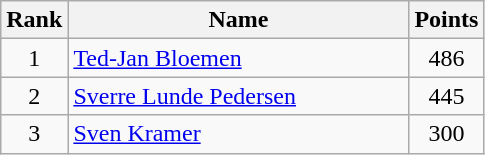<table class="wikitable" border="1" style="text-align:center">
<tr>
<th width=30>Rank</th>
<th width=220>Name</th>
<th width=25>Points</th>
</tr>
<tr>
<td>1</td>
<td align="left"> <a href='#'>Ted-Jan Bloemen</a></td>
<td>486</td>
</tr>
<tr>
<td>2</td>
<td align="left"> <a href='#'>Sverre Lunde Pedersen</a></td>
<td>445</td>
</tr>
<tr>
<td>3</td>
<td align="left"> <a href='#'>Sven Kramer</a></td>
<td>300</td>
</tr>
</table>
